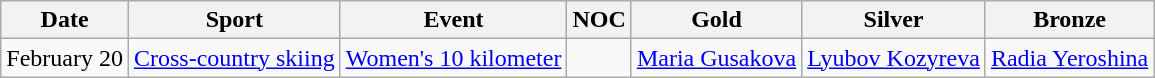<table class="wikitable">
<tr>
<th>Date</th>
<th>Sport</th>
<th>Event</th>
<th>NOC</th>
<th>Gold</th>
<th>Silver</th>
<th>Bronze</th>
</tr>
<tr>
<td>February 20</td>
<td><a href='#'>Cross-country skiing</a></td>
<td><a href='#'>Women's 10 kilometer</a></td>
<td></td>
<td><a href='#'>Maria Gusakova</a></td>
<td><a href='#'>Lyubov Kozyreva</a></td>
<td><a href='#'>Radia Yeroshina</a></td>
</tr>
</table>
